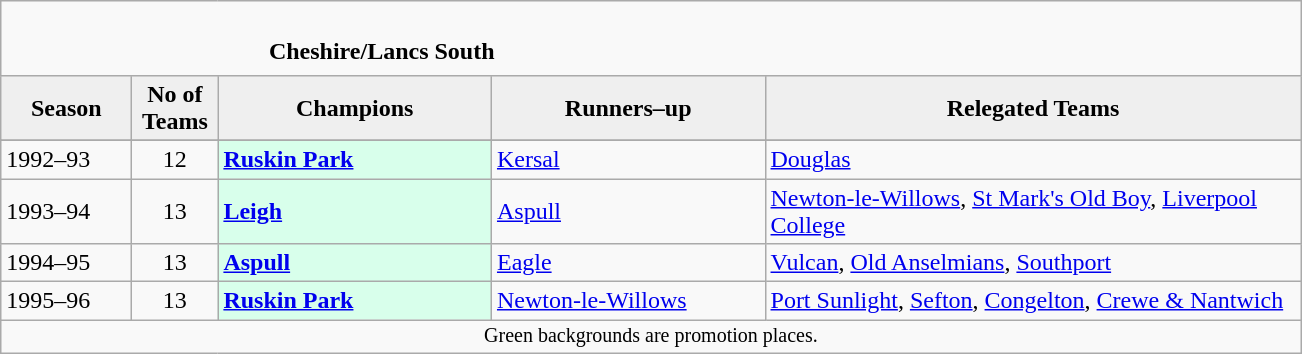<table class="wikitable" style="text-align: left;">
<tr>
<td colspan="11" cellpadding="0" cellspacing="0"><br><table border="0" style="width:100%;" cellpadding="0" cellspacing="0">
<tr>
<td style="width:20%; border:0;"></td>
<td style="border:0;"><strong>Cheshire/Lancs South</strong></td>
<td style="width:20%; border:0;"></td>
</tr>
</table>
</td>
</tr>
<tr>
<th style="background:#efefef; width:80px;">Season</th>
<th style="background:#efefef; width:50px;">No of Teams</th>
<th style="background:#efefef; width:175px;">Champions</th>
<th style="background:#efefef; width:175px;">Runners–up</th>
<th style="background:#efefef; width:350px;">Relegated Teams</th>
</tr>
<tr align=left>
</tr>
<tr>
<td>1992–93</td>
<td style="text-align: center;">12</td>
<td style="background:#d8ffeb;"><strong><a href='#'>Ruskin Park</a></strong></td>
<td><a href='#'>Kersal</a></td>
<td><a href='#'>Douglas</a></td>
</tr>
<tr>
<td>1993–94</td>
<td style="text-align: center;">13</td>
<td style="background:#d8ffeb;"><strong><a href='#'>Leigh</a></strong></td>
<td><a href='#'>Aspull</a></td>
<td><a href='#'>Newton-le-Willows</a>, <a href='#'>St Mark's Old Boy</a>, <a href='#'>Liverpool College</a></td>
</tr>
<tr>
<td>1994–95</td>
<td style="text-align: center;">13</td>
<td style="background:#d8ffeb;"><strong><a href='#'>Aspull</a></strong></td>
<td><a href='#'>Eagle</a></td>
<td><a href='#'>Vulcan</a>, <a href='#'>Old Anselmians</a>, <a href='#'>Southport</a></td>
</tr>
<tr>
<td>1995–96</td>
<td style="text-align: center;">13</td>
<td style="background:#d8ffeb;"><strong><a href='#'>Ruskin Park</a></strong></td>
<td><a href='#'>Newton-le-Willows</a></td>
<td><a href='#'>Port Sunlight</a>, <a href='#'>Sefton</a>, <a href='#'>Congelton</a>, <a href='#'>Crewe & Nantwich</a></td>
</tr>
<tr>
<td colspan="15"  style="border:0; font-size:smaller; text-align:center;">Green backgrounds are promotion places.</td>
</tr>
</table>
